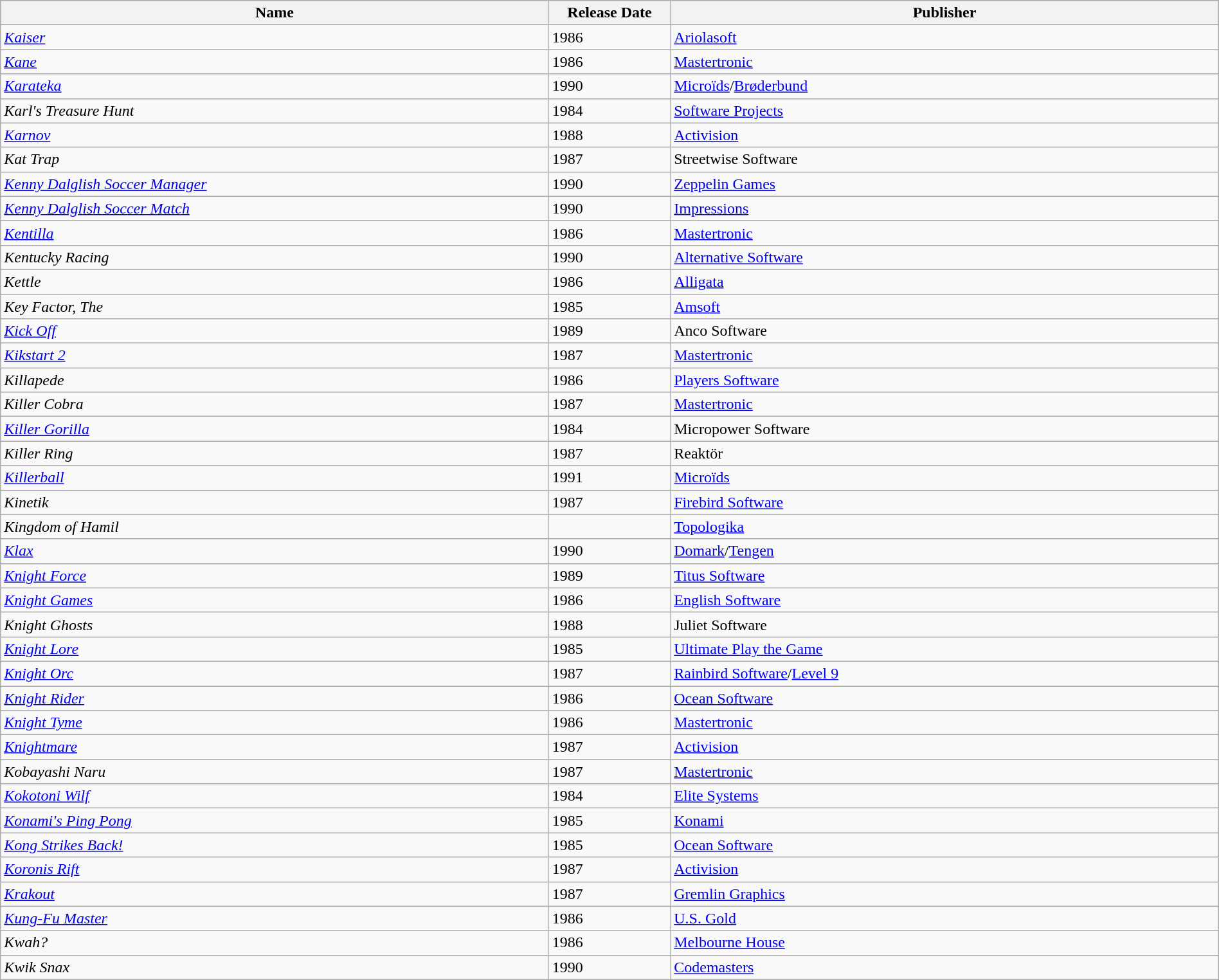<table class="wikitable sortable" style="width:100%;">
<tr>
<th style="width:45%;">Name</th>
<th style="width:10%;">Release Date</th>
<th style="width:45%;">Publisher</th>
</tr>
<tr>
<td><em><a href='#'>Kaiser</a></em></td>
<td>1986</td>
<td><a href='#'>Ariolasoft</a></td>
</tr>
<tr>
<td><em><a href='#'>Kane</a></em></td>
<td>1986</td>
<td><a href='#'>Mastertronic</a></td>
</tr>
<tr>
<td><em><a href='#'>Karateka</a></em></td>
<td>1990</td>
<td><a href='#'>Microïds</a>/<a href='#'>Brøderbund</a></td>
</tr>
<tr>
<td><em>Karl's Treasure Hunt</em></td>
<td>1984</td>
<td><a href='#'>Software Projects</a></td>
</tr>
<tr>
<td><em><a href='#'>Karnov</a></em></td>
<td>1988</td>
<td><a href='#'>Activision</a></td>
</tr>
<tr>
<td><em>Kat Trap</em></td>
<td>1987</td>
<td>Streetwise Software</td>
</tr>
<tr>
<td><em><a href='#'>Kenny Dalglish Soccer Manager</a></em></td>
<td>1990</td>
<td><a href='#'>Zeppelin Games</a></td>
</tr>
<tr>
<td><em><a href='#'>Kenny Dalglish Soccer Match</a></em></td>
<td>1990</td>
<td><a href='#'>Impressions</a></td>
</tr>
<tr>
<td><em><a href='#'>Kentilla</a></em></td>
<td>1986</td>
<td><a href='#'>Mastertronic</a></td>
</tr>
<tr>
<td><em>Kentucky Racing</em></td>
<td>1990</td>
<td><a href='#'>Alternative Software</a></td>
</tr>
<tr>
<td><em>Kettle</em></td>
<td>1986</td>
<td><a href='#'>Alligata</a></td>
</tr>
<tr>
<td><em>Key Factor, The</em></td>
<td>1985</td>
<td><a href='#'>Amsoft</a></td>
</tr>
<tr>
<td><em><a href='#'>Kick Off</a></em></td>
<td>1989</td>
<td>Anco Software</td>
</tr>
<tr>
<td><em><a href='#'>Kikstart 2</a></em></td>
<td>1987</td>
<td><a href='#'>Mastertronic</a></td>
</tr>
<tr>
<td><em>Killapede</em></td>
<td>1986</td>
<td><a href='#'>Players Software</a></td>
</tr>
<tr>
<td><em>Killer Cobra</em></td>
<td>1987</td>
<td><a href='#'>Mastertronic</a></td>
</tr>
<tr>
<td><em><a href='#'>Killer Gorilla</a></em></td>
<td>1984</td>
<td>Micropower Software</td>
</tr>
<tr>
<td><em>Killer Ring</em></td>
<td>1987</td>
<td>Reaktör</td>
</tr>
<tr>
<td><em><a href='#'>Killerball</a></em></td>
<td>1991</td>
<td><a href='#'>Microïds</a></td>
</tr>
<tr>
<td><em>Kinetik</em></td>
<td>1987</td>
<td><a href='#'>Firebird Software</a></td>
</tr>
<tr>
<td><em>Kingdom of Hamil</em></td>
<td></td>
<td><a href='#'>Topologika</a></td>
</tr>
<tr>
<td><em><a href='#'>Klax</a></em></td>
<td>1990</td>
<td><a href='#'>Domark</a>/<a href='#'>Tengen</a></td>
</tr>
<tr>
<td><em><a href='#'>Knight Force</a></em></td>
<td>1989</td>
<td><a href='#'>Titus Software</a></td>
</tr>
<tr>
<td><em><a href='#'>Knight Games</a></em></td>
<td>1986</td>
<td><a href='#'>English Software</a></td>
</tr>
<tr>
<td><em>Knight Ghosts</em></td>
<td>1988</td>
<td>Juliet Software</td>
</tr>
<tr>
<td><em><a href='#'>Knight Lore</a></em></td>
<td>1985</td>
<td><a href='#'>Ultimate Play the Game</a></td>
</tr>
<tr>
<td><em><a href='#'>Knight Orc</a></em></td>
<td>1987</td>
<td><a href='#'>Rainbird Software</a>/<a href='#'>Level 9</a></td>
</tr>
<tr>
<td><em><a href='#'>Knight Rider</a></em></td>
<td>1986</td>
<td><a href='#'>Ocean Software</a></td>
</tr>
<tr>
<td><em><a href='#'>Knight Tyme</a></em></td>
<td>1986</td>
<td><a href='#'>Mastertronic</a></td>
</tr>
<tr>
<td><em><a href='#'>Knightmare</a></em></td>
<td>1987</td>
<td><a href='#'>Activision</a></td>
</tr>
<tr>
<td><em>Kobayashi Naru</em></td>
<td>1987</td>
<td><a href='#'>Mastertronic</a></td>
</tr>
<tr>
<td><em><a href='#'>Kokotoni Wilf</a></em></td>
<td>1984</td>
<td><a href='#'>Elite Systems</a></td>
</tr>
<tr>
<td><em><a href='#'>Konami's Ping Pong</a></em></td>
<td>1985</td>
<td><a href='#'>Konami</a></td>
</tr>
<tr>
<td><em><a href='#'>Kong Strikes Back!</a></em></td>
<td>1985</td>
<td><a href='#'>Ocean Software</a></td>
</tr>
<tr>
<td><em><a href='#'>Koronis Rift</a></em></td>
<td>1987</td>
<td><a href='#'>Activision</a></td>
</tr>
<tr>
<td><em><a href='#'>Krakout</a></em></td>
<td>1987</td>
<td><a href='#'>Gremlin Graphics</a></td>
</tr>
<tr>
<td><em><a href='#'>Kung-Fu Master</a></em></td>
<td>1986</td>
<td><a href='#'>U.S. Gold</a></td>
</tr>
<tr>
<td><em>Kwah?</em></td>
<td>1986</td>
<td><a href='#'>Melbourne House</a></td>
</tr>
<tr>
<td><em>Kwik Snax</em></td>
<td>1990</td>
<td><a href='#'>Codemasters</a></td>
</tr>
</table>
